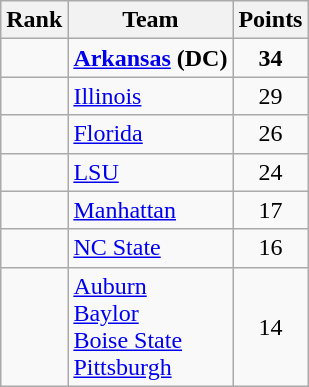<table class="wikitable sortable" style="text-align:center">
<tr>
<th>Rank</th>
<th>Team</th>
<th>Points</th>
</tr>
<tr>
<td></td>
<td align="left"><strong><a href='#'>Arkansas</a></strong> <strong>(DC)</strong></td>
<td><strong>34</strong></td>
</tr>
<tr>
<td></td>
<td align="left"><a href='#'>Illinois</a></td>
<td>29</td>
</tr>
<tr>
<td></td>
<td align="left"><a href='#'>Florida</a></td>
<td>26</td>
</tr>
<tr>
<td></td>
<td align="left"><a href='#'>LSU</a></td>
<td>24</td>
</tr>
<tr>
<td></td>
<td align="left"><a href='#'>Manhattan</a></td>
<td>17</td>
</tr>
<tr>
<td></td>
<td align="left"><a href='#'>NC State</a></td>
<td>16</td>
</tr>
<tr>
<td></td>
<td align="left"><a href='#'>Auburn</a><br><a href='#'>Baylor</a><br><a href='#'>Boise State</a><br><a href='#'>Pittsburgh</a></td>
<td>14</td>
</tr>
</table>
